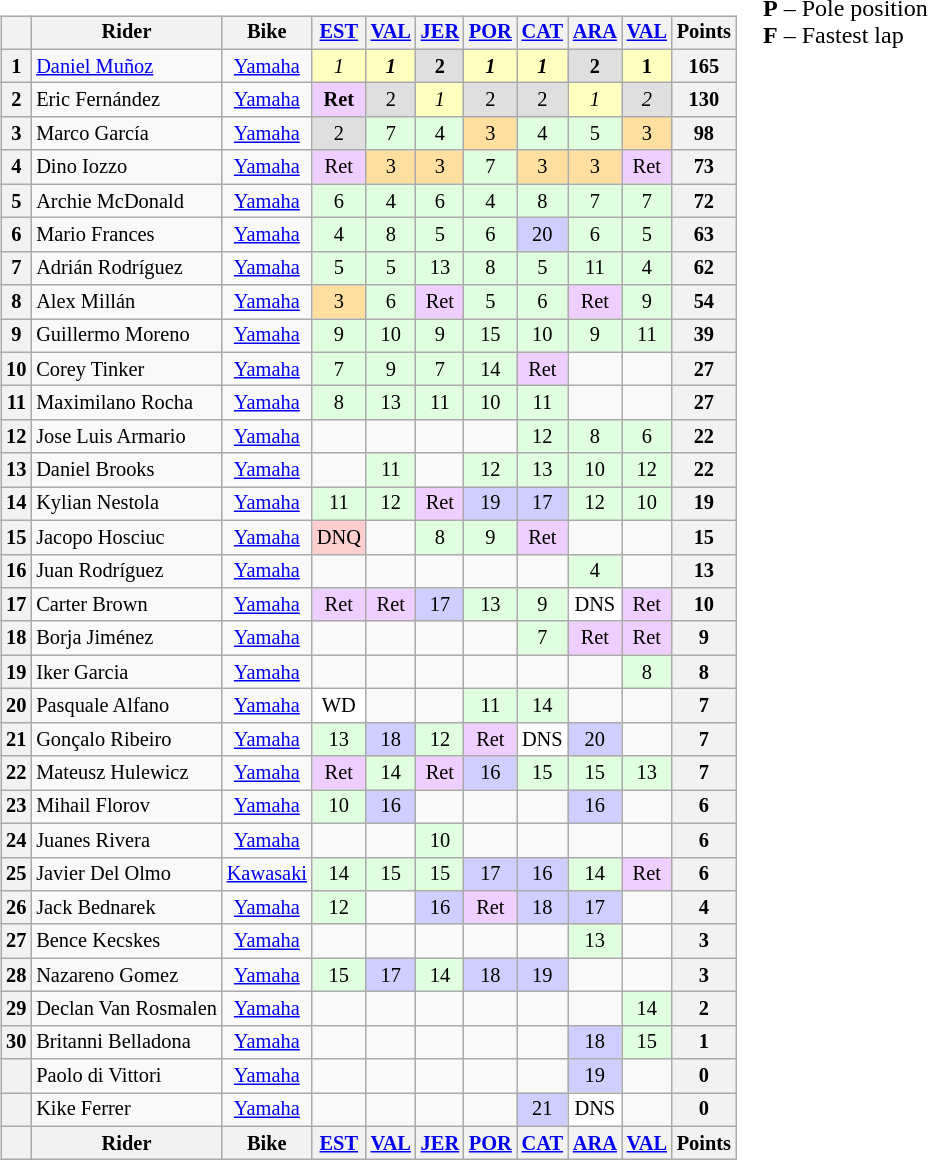<table>
<tr>
<td><br><table class="wikitable" style="font-size:85%; text-align:center;">
<tr>
<th></th>
<th>Rider</th>
<th>Bike</th>
<th><a href='#'>EST</a><br></th>
<th><a href='#'>VAL</a><br></th>
<th><a href='#'>JER</a><br></th>
<th><a href='#'>POR</a><br></th>
<th><a href='#'>CAT</a><br></th>
<th><a href='#'>ARA</a><br></th>
<th><a href='#'>VAL</a><br></th>
<th>Points</th>
</tr>
<tr>
<th>1</th>
<td align="left"> <a href='#'>Daniel Muñoz</a></td>
<td><a href='#'>Yamaha</a></td>
<td style="background:#ffffbf;"><em>1</em></td>
<td style="background:#ffffbf;"><strong><em>1</em></strong></td>
<td style="background:#dfdfdf;"><strong>2</strong></td>
<td style="background:#ffffbf;"><strong><em>1</em></strong></td>
<td style="background:#ffffbf;"><strong><em>1</em></strong></td>
<td style="background:#dfdfdf;"><strong>2</strong></td>
<td style="background:#ffffbf;"><strong>1</strong></td>
<th>165</th>
</tr>
<tr>
<th>2</th>
<td align="left"> Eric Fernández</td>
<td><a href='#'>Yamaha</a></td>
<td style="background:#efcfff;"><strong>Ret</strong></td>
<td style="background:#dfdfdf;">2</td>
<td style="background:#ffffbf;"><em>1</em></td>
<td style="background:#dfdfdf;">2</td>
<td style="background:#dfdfdf;">2</td>
<td style="background:#ffffbf;"><em>1</em></td>
<td style="background:#dfdfdf;"><em>2</em></td>
<th>130</th>
</tr>
<tr>
<th>3</th>
<td align="left"> Marco García</td>
<td><a href='#'>Yamaha</a></td>
<td style="background:#dfdfdf;">2</td>
<td style="background:#dfffdf;">7</td>
<td style="background:#dfffdf;">4</td>
<td style="background:#ffdf9f;">3</td>
<td style="background:#dfffdf;">4</td>
<td style="background:#dfffdf;">5</td>
<td style="background:#ffdf9f;">3</td>
<th>98</th>
</tr>
<tr>
<th>4</th>
<td align="left"> Dino Iozzo</td>
<td><a href='#'>Yamaha</a></td>
<td style="background:#efcfff;">Ret</td>
<td style="background:#ffdf9f;">3</td>
<td style="background:#ffdf9f;">3</td>
<td style="background:#dfffdf;">7</td>
<td style="background:#ffdf9f;">3</td>
<td style="background:#ffdf9f;">3</td>
<td style="background:#efcfff;">Ret</td>
<th>73</th>
</tr>
<tr>
<th>5</th>
<td align="left"> Archie McDonald</td>
<td><a href='#'>Yamaha</a></td>
<td style="background:#dfffdf;">6</td>
<td style="background:#dfffdf;">4</td>
<td style="background:#dfffdf;">6</td>
<td style="background:#dfffdf;">4</td>
<td style="background:#dfffdf;">8</td>
<td style="background:#dfffdf;">7</td>
<td style="background:#dfffdf;">7</td>
<th>72</th>
</tr>
<tr>
<th>6</th>
<td align="left"> Mario Frances</td>
<td><a href='#'>Yamaha</a></td>
<td style="background:#dfffdf;">4</td>
<td style="background:#dfffdf;">8</td>
<td style="background:#dfffdf;">5</td>
<td style="background:#dfffdf;">6</td>
<td style="background:#cfcfff;">20</td>
<td style="background:#dfffdf;">6</td>
<td style="background:#dfffdf;">5</td>
<th>63</th>
</tr>
<tr>
<th>7</th>
<td align="left"> Adrián Rodríguez</td>
<td><a href='#'>Yamaha</a></td>
<td style="background:#dfffdf;">5</td>
<td style="background:#dfffdf;">5</td>
<td style="background:#dfffdf;">13</td>
<td style="background:#dfffdf;">8</td>
<td style="background:#dfffdf;">5</td>
<td style="background:#dfffdf;">11</td>
<td style="background:#dfffdf;">4</td>
<th>62</th>
</tr>
<tr>
<th>8</th>
<td align="left"> Alex Millán</td>
<td><a href='#'>Yamaha</a></td>
<td style="background:#ffdf9f;">3</td>
<td style="background:#dfffdf;">6</td>
<td style="background:#efcfff;">Ret</td>
<td style="background:#dfffdf;">5</td>
<td style="background:#dfffdf;">6</td>
<td style="background:#efcfff;">Ret</td>
<td style="background:#dfffdf;">9</td>
<th>54</th>
</tr>
<tr>
<th>9</th>
<td align="left"> Guillermo Moreno</td>
<td><a href='#'>Yamaha</a></td>
<td style="background:#dfffdf;">9</td>
<td style="background:#dfffdf;">10</td>
<td style="background:#dfffdf;">9</td>
<td style="background:#dfffdf;">15</td>
<td style="background:#dfffdf;">10</td>
<td style="background:#dfffdf;">9</td>
<td style="background:#dfffdf;">11</td>
<th>39</th>
</tr>
<tr>
<th>10</th>
<td align="left"> Corey Tinker</td>
<td><a href='#'>Yamaha</a></td>
<td style="background:#dfffdf;">7</td>
<td style="background:#dfffdf;">9</td>
<td style="background:#dfffdf;">7</td>
<td style="background:#dfffdf;">14</td>
<td style="background:#efcfff;">Ret</td>
<td></td>
<td></td>
<th>27</th>
</tr>
<tr>
<th>11</th>
<td align="left"> Maximilano Rocha</td>
<td><a href='#'>Yamaha</a></td>
<td style="background:#dfffdf;">8</td>
<td style="background:#dfffdf;">13</td>
<td style="background:#dfffdf;">11</td>
<td style="background:#dfffdf;">10</td>
<td style="background:#dfffdf;">11</td>
<td></td>
<td></td>
<th>27</th>
</tr>
<tr>
<th>12</th>
<td align="left"> Jose Luis Armario</td>
<td><a href='#'>Yamaha</a></td>
<td></td>
<td></td>
<td></td>
<td></td>
<td style="background:#dfffdf;">12</td>
<td style="background:#dfffdf;">8</td>
<td style="background:#dfffdf;">6</td>
<th>22</th>
</tr>
<tr>
<th>13</th>
<td align="left"> Daniel Brooks</td>
<td><a href='#'>Yamaha</a></td>
<td></td>
<td style="background:#dfffdf;">11</td>
<td></td>
<td style="background:#dfffdf;">12</td>
<td style="background:#dfffdf;">13</td>
<td style="background:#dfffdf;">10</td>
<td style="background:#dfffdf;">12</td>
<th>22</th>
</tr>
<tr>
<th>14</th>
<td align="left"> Kylian Nestola</td>
<td><a href='#'>Yamaha</a></td>
<td style="background:#dfffdf;">11</td>
<td style="background:#dfffdf;">12</td>
<td style="background:#efcfff;">Ret</td>
<td style="background:#cfcfff;">19</td>
<td style="background:#cfcfff;">17</td>
<td style="background:#dfffdf;">12</td>
<td style="background:#dfffdf;">10</td>
<th>19</th>
</tr>
<tr>
<th>15</th>
<td align="left"> Jacopo Hosciuc</td>
<td><a href='#'>Yamaha</a></td>
<td style="background:#ffcfcf;">DNQ</td>
<td></td>
<td style="background:#dfffdf;">8</td>
<td style="background:#dfffdf;">9</td>
<td style="background:#efcfff;">Ret</td>
<td></td>
<td></td>
<th>15</th>
</tr>
<tr>
<th>16</th>
<td align="left"> Juan Rodríguez</td>
<td><a href='#'>Yamaha</a></td>
<td></td>
<td></td>
<td></td>
<td></td>
<td></td>
<td style="background:#dfffdf;">4</td>
<td></td>
<th>13</th>
</tr>
<tr>
<th>17</th>
<td align="left"> Carter Brown</td>
<td><a href='#'>Yamaha</a></td>
<td style="background:#efcfff;">Ret</td>
<td style="background:#efcfff;">Ret</td>
<td style="background:#cfcfff;">17</td>
<td style="background:#dfffdf;">13</td>
<td style="background:#dfffdf;">9</td>
<td style="background:#ffffff;">DNS</td>
<td style="background:#efcfff;">Ret</td>
<th>10</th>
</tr>
<tr>
<th>18</th>
<td align="left"> Borja Jiménez</td>
<td><a href='#'>Yamaha</a></td>
<td></td>
<td></td>
<td></td>
<td></td>
<td style="background:#dfffdf;">7</td>
<td style="background:#efcfff;">Ret</td>
<td style="background:#efcfff;">Ret</td>
<th>9</th>
</tr>
<tr>
<th>19</th>
<td align="left"> Iker Garcia</td>
<td><a href='#'>Yamaha</a></td>
<td></td>
<td></td>
<td></td>
<td></td>
<td></td>
<td></td>
<td style="background:#dfffdf;">8</td>
<th>8</th>
</tr>
<tr>
<th>20</th>
<td align="left"> Pasquale Alfano</td>
<td><a href='#'>Yamaha</a></td>
<td style="background:#ffffff;">WD</td>
<td></td>
<td></td>
<td style="background:#dfffdf;">11</td>
<td style="background:#dfffdf;">14</td>
<td></td>
<td></td>
<th>7</th>
</tr>
<tr>
<th>21</th>
<td align="left"> Gonçalo Ribeiro</td>
<td><a href='#'>Yamaha</a></td>
<td style="background:#dfffdf;">13</td>
<td style="background:#cfcfff;">18</td>
<td style="background:#dfffdf;">12</td>
<td style="background:#efcfff;">Ret</td>
<td style="background:#ffffff;">DNS</td>
<td style="background:#cfcfff;">20</td>
<td></td>
<th>7</th>
</tr>
<tr>
<th>22</th>
<td align="left"> Mateusz Hulewicz</td>
<td><a href='#'>Yamaha</a></td>
<td style="background:#efcfff;">Ret</td>
<td style="background:#dfffdf;">14</td>
<td style="background:#efcfff;">Ret</td>
<td style="background:#cfcfff;">16</td>
<td style="background:#dfffdf;">15</td>
<td style="background:#dfffdf;">15</td>
<td style="background:#dfffdf;">13</td>
<th>7</th>
</tr>
<tr>
<th>23</th>
<td align="left"> Mihail Florov</td>
<td><a href='#'>Yamaha</a></td>
<td style="background:#dfffdf;">10</td>
<td style="background:#cfcfff;">16</td>
<td></td>
<td></td>
<td></td>
<td style="background:#cfcfff;">16</td>
<td></td>
<th>6</th>
</tr>
<tr>
<th>24</th>
<td align="left"> Juanes Rivera</td>
<td><a href='#'>Yamaha</a></td>
<td></td>
<td></td>
<td style="background:#dfffdf;">10</td>
<td></td>
<td></td>
<td></td>
<td></td>
<th>6</th>
</tr>
<tr>
<th>25</th>
<td align="left"> Javier Del Olmo</td>
<td><a href='#'>Kawasaki</a></td>
<td style="background:#dfffdf;">14</td>
<td style="background:#dfffdf;">15</td>
<td style="background:#dfffdf;">15</td>
<td style="background:#cfcfff;">17</td>
<td style="background:#cfcfff;">16</td>
<td style="background:#dfffdf;">14</td>
<td style="background:#efcfff;">Ret</td>
<th>6</th>
</tr>
<tr>
<th>26</th>
<td align="left"> Jack Bednarek</td>
<td><a href='#'>Yamaha</a></td>
<td style="background:#dfffdf;">12</td>
<td></td>
<td style="background:#cfcfff;">16</td>
<td style="background:#efcfff;">Ret</td>
<td style="background:#cfcfff;">18</td>
<td style="background:#cfcfff;">17</td>
<td></td>
<th>4</th>
</tr>
<tr>
<th>27</th>
<td align="left"> Bence Kecskes</td>
<td><a href='#'>Yamaha</a></td>
<td></td>
<td></td>
<td></td>
<td></td>
<td></td>
<td style="background:#dfffdf;">13</td>
<td></td>
<th>3</th>
</tr>
<tr>
<th>28</th>
<td align="left"> Nazareno Gomez</td>
<td><a href='#'>Yamaha</a></td>
<td style="background:#dfffdf;">15</td>
<td style="background:#cfcfff;">17</td>
<td style="background:#dfffdf;">14</td>
<td style="background:#cfcfff;">18</td>
<td style="background:#cfcfff;">19</td>
<td></td>
<td></td>
<th>3</th>
</tr>
<tr>
<th>29</th>
<td align="left"> Declan Van Rosmalen</td>
<td><a href='#'>Yamaha</a></td>
<td></td>
<td></td>
<td></td>
<td></td>
<td></td>
<td></td>
<td style="background:#dfffdf;">14</td>
<th>2</th>
</tr>
<tr>
<th>30</th>
<td align="left"> Britanni Belladona</td>
<td><a href='#'>Yamaha</a></td>
<td></td>
<td></td>
<td></td>
<td></td>
<td></td>
<td style="background:#cfcfff;">18</td>
<td style="background:#dfffdf;">15</td>
<th>1</th>
</tr>
<tr>
<th></th>
<td align="left"> Paolo di Vittori</td>
<td><a href='#'>Yamaha</a></td>
<td></td>
<td></td>
<td></td>
<td></td>
<td></td>
<td style="background:#cfcfff;">19</td>
<td></td>
<th>0</th>
</tr>
<tr>
<th></th>
<td align="left"> Kike Ferrer</td>
<td><a href='#'>Yamaha</a></td>
<td></td>
<td></td>
<td></td>
<td></td>
<td style="background:#cfcfff;">21</td>
<td style="background:#ffffff;">DNS</td>
<td></td>
<th>0</th>
</tr>
<tr>
<th></th>
<th>Rider</th>
<th>Bike</th>
<th><a href='#'>EST</a><br></th>
<th><a href='#'>VAL</a><br></th>
<th><a href='#'>JER</a><br></th>
<th><a href='#'>POR</a><br></th>
<th><a href='#'>CAT</a><br></th>
<th><a href='#'>ARA</a><br></th>
<th><a href='#'>VAL</a><br></th>
<th>Points</th>
</tr>
</table>
</td>
<td valign="top"><br>
<span><strong>P</strong> – Pole position<br><strong>F</strong> – Fastest lap</span></td>
</tr>
</table>
